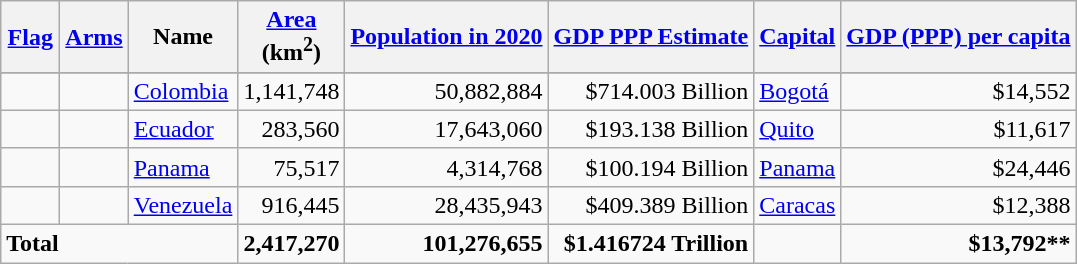<table class="sortable wikitable">
<tr>
<th style="line-height:95%; width:2em" class="unsortable"><a href='#'>Flag</a></th>
<th style="line-height:95%; width:2em" class="unsortable"><a href='#'>Arms</a></th>
<th>Name</th>
<th><a href='#'>Area</a><br>(km<sup>2</sup>)</th>
<th><a href='#'>Population in 2020</a><br></th>
<th><a href='#'>GDP PPP Estimate</a></th>
<th><a href='#'>Capital</a></th>
<th><a href='#'>GDP (PPP) per capita</a></th>
</tr>
<tr |>
</tr>
<tr>
<td style="text-align:center;"></td>
<td style="text-align:center;"></td>
<td><a href='#'>Colombia</a></td>
<td style="text-align:right;">1,141,748</td>
<td style="text-align:right;">50,882,884</td>
<td style="text-align:right;">$714.003 Billion</td>
<td><a href='#'>Bogotá</a></td>
<td style="text-align:right;">$14,552</td>
</tr>
<tr>
<td style="text-align:center;"></td>
<td style="text-align:center;"></td>
<td><a href='#'>Ecuador</a></td>
<td style="text-align:right;">283,560</td>
<td style="text-align:right;">17,643,060</td>
<td style="text-align:right;">$193.138 Billion</td>
<td><a href='#'>Quito</a></td>
<td style="text-align:right;">$11,617</td>
</tr>
<tr>
<td style="text-align:center;"></td>
<td style="text-align:center;"></td>
<td><a href='#'>Panama</a></td>
<td style="text-align:right;">75,517</td>
<td style="text-align:right;">4,314,768</td>
<td style="text-align:right;">$100.194 Billion</td>
<td><a href='#'>Panama</a></td>
<td style="text-align:right;">$24,446</td>
</tr>
<tr>
<td style="text-align:center;"></td>
<td style="text-align:center;"></td>
<td><a href='#'>Venezuela</a></td>
<td style="text-align:right;">916,445</td>
<td style="text-align:right;">28,435,943</td>
<td style="text-align:right;">$409.389 Billion</td>
<td><a href='#'>Caracas</a></td>
<td style="text-align:right;">$12,388</td>
</tr>
<tr class="sortbottom" style="font-weight:bold;">
<td colspan="3">Total</td>
<td style="text-align:right;">2,417,270</td>
<td style="text-align:right;">101,276,655</td>
<td style="text-align:right;">$1.416724 Trillion</td>
<td style="text-align:right;"></td>
<td style="text-align:right;">$13,792**</td>
</tr>
</table>
